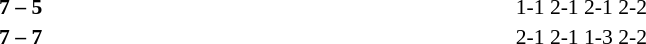<table width=100% cellspacing=1>
<tr>
<th width=20%></th>
<th width=12%></th>
<th width=20%></th>
<th width=33%></th>
<td></td>
</tr>
<tr style=font-size:90%>
<td align=right><strong></strong></td>
<td align=center><strong>7 – 5</strong></td>
<td></td>
<td>1-1 2-1 2-1 2-2</td>
<td></td>
</tr>
<tr style=font-size:90%>
<td align=right><strong></strong></td>
<td align=center><strong>7 – 7</strong></td>
<td><strong></strong></td>
<td>2-1 2-1 1-3 2-2</td>
</tr>
</table>
